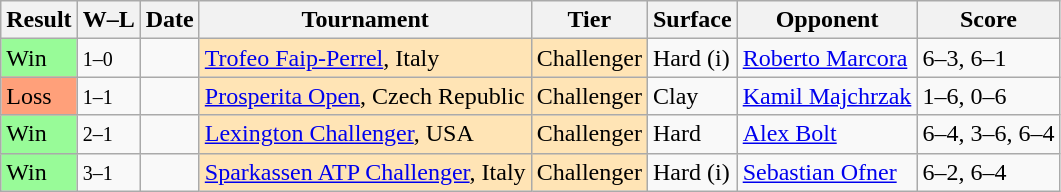<table class="sortable wikitable">
<tr>
<th>Result</th>
<th class="unsortable">W–L</th>
<th>Date</th>
<th>Tournament</th>
<th>Tier</th>
<th>Surface</th>
<th>Opponent</th>
<th class="unsortable">Score</th>
</tr>
<tr>
<td bgcolor=98fb98>Win</td>
<td><small>1–0</small></td>
<td><a href='#'></a></td>
<td style="background:moccasin;"><a href='#'>Trofeo Faip-Perrel</a>, Italy</td>
<td style="background:moccasin;">Challenger</td>
<td>Hard (i)</td>
<td> <a href='#'>Roberto Marcora</a></td>
<td>6–3, 6–1</td>
</tr>
<tr>
<td bgcolor=ffa07a>Loss</td>
<td><small>1–1</small></td>
<td><a href='#'></a></td>
<td style="background:moccasin;"><a href='#'>Prosperita Open</a>, Czech Republic</td>
<td style="background:moccasin;">Challenger</td>
<td>Clay</td>
<td> <a href='#'>Kamil Majchrzak</a></td>
<td>1–6, 0–6</td>
</tr>
<tr>
<td bgcolor=98fb98>Win</td>
<td><small>2–1</small></td>
<td><a href='#'></a></td>
<td style="background:moccasin;"><a href='#'>Lexington Challenger</a>, USA</td>
<td style="background:moccasin;">Challenger</td>
<td>Hard</td>
<td> <a href='#'>Alex Bolt</a></td>
<td>6–4, 3–6, 6–4</td>
</tr>
<tr>
<td bgcolor=98fb98>Win</td>
<td><small>3–1</small></td>
<td><a href='#'></a></td>
<td style="background:moccasin;"><a href='#'>Sparkassen ATP Challenger</a>, Italy</td>
<td style="background:moccasin;">Challenger</td>
<td>Hard (i)</td>
<td> <a href='#'>Sebastian Ofner</a></td>
<td>6–2, 6–4</td>
</tr>
</table>
